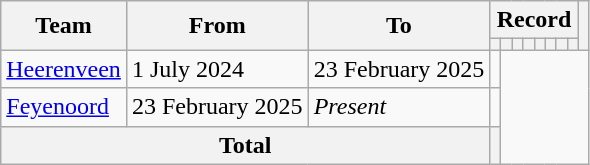<table class="wikitable" style="text-align: center;">
<tr>
<th rowspan="2">Team</th>
<th rowspan="2">From</th>
<th rowspan="2">To</th>
<th colspan="8">Record</th>
<th rowspan="2"></th>
</tr>
<tr>
<th></th>
<th></th>
<th></th>
<th></th>
<th></th>
<th></th>
<th></th>
<th></th>
</tr>
<tr>
<td align=left><a href='#'>Heerenveen</a></td>
<td align=left>1 July 2024</td>
<td align=left>23 February 2025<br></td>
<td></td>
</tr>
<tr>
<td align=left><a href='#'>Feyenoord</a></td>
<td align=left>23 February 2025</td>
<td align=left><em>Present</em><br></td>
<td></td>
</tr>
<tr>
<th colspan="3">Total<br></th>
<th></th>
</tr>
</table>
